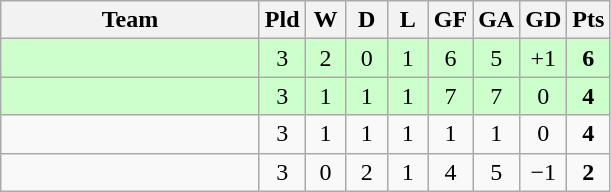<table class="wikitable" style="text-align:center">
<tr>
<th width=165>Team</th>
<th width=20>Pld</th>
<th width=20>W</th>
<th width=20>D</th>
<th width=20>L</th>
<th width=20>GF</th>
<th width=20>GA</th>
<th width=20>GD</th>
<th width=20>Pts</th>
</tr>
<tr bgcolor="#ccffcc">
<td align="left"></td>
<td>3</td>
<td>2</td>
<td>0</td>
<td>1</td>
<td>6</td>
<td>5</td>
<td>+1</td>
<td><strong>6</strong></td>
</tr>
<tr bgcolor="#ccffcc">
<td align="left"></td>
<td>3</td>
<td>1</td>
<td>1</td>
<td>1</td>
<td>7</td>
<td>7</td>
<td>0</td>
<td><strong>4</strong></td>
</tr>
<tr>
<td align="left"></td>
<td>3</td>
<td>1</td>
<td>1</td>
<td>1</td>
<td>1</td>
<td>1</td>
<td>0</td>
<td><strong>4</strong></td>
</tr>
<tr>
<td align="left"></td>
<td>3</td>
<td>0</td>
<td>2</td>
<td>1</td>
<td>4</td>
<td>5</td>
<td>−1</td>
<td><strong>2</strong></td>
</tr>
</table>
